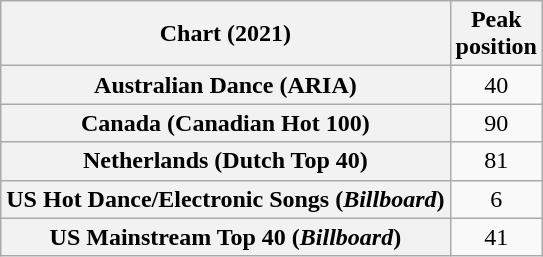<table class="wikitable sortable plainrowheaders" style="text-align:center">
<tr>
<th scope="col">Chart (2021)</th>
<th scope="col">Peak<br>position</th>
</tr>
<tr>
<th scope="row">Australian Dance (ARIA)</th>
<td>40</td>
</tr>
<tr>
<th scope="row">Canada (Canadian Hot 100)</th>
<td>90</td>
</tr>
<tr>
<th scope="row">Netherlands (Dutch Top 40)</th>
<td>81</td>
</tr>
<tr>
<th scope="row">US Hot Dance/Electronic Songs (<em>Billboard</em>)</th>
<td>6</td>
</tr>
<tr>
<th scope="row">US Mainstream Top 40 (<em>Billboard</em>)</th>
<td>41</td>
</tr>
</table>
